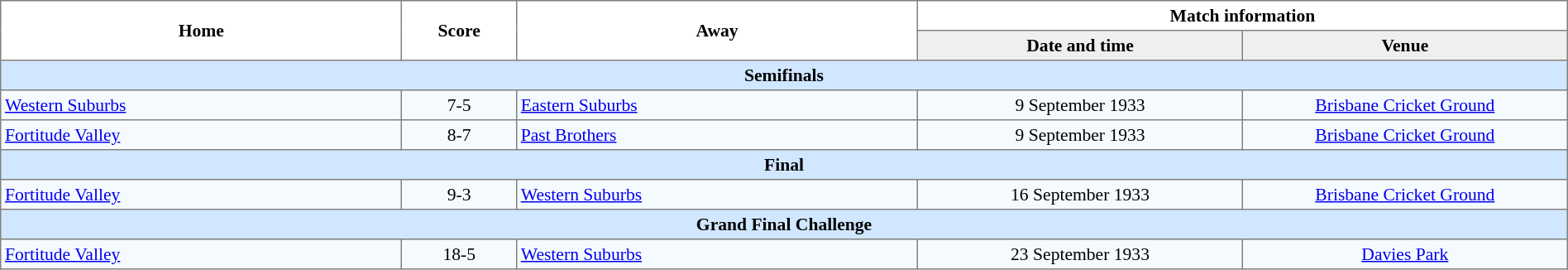<table width="100%" cellspacing="0" cellpadding="3" border="1" style="border-collapse:collapse; font-size:90%; text-align:center;">
<tr>
<th rowspan="2" width="21%">Home</th>
<th rowspan="2" width="6%">Score</th>
<th rowspan="2" width="21%">Away</th>
<th colspan="2">Match information</th>
</tr>
<tr bgcolor="#EFEFEF">
<th width="17%">Date and time</th>
<th width="17%">Venue</th>
</tr>
<tr bgcolor="#D0E7FF">
<td colspan="5"><strong>Semifinals</strong></td>
</tr>
<tr bgcolor="#F5FAFF">
<td align="left"> <a href='#'>Western Suburbs</a></td>
<td>7-5</td>
<td align="left"> <a href='#'>Eastern Suburbs</a></td>
<td>9 September 1933</td>
<td><a href='#'>Brisbane Cricket Ground</a></td>
</tr>
<tr bgcolor="#F5FAFF">
<td align="left"> <a href='#'>Fortitude Valley</a></td>
<td>8-7</td>
<td align="left"> <a href='#'>Past Brothers</a></td>
<td>9 September 1933</td>
<td><a href='#'>Brisbane Cricket Ground</a></td>
</tr>
<tr bgcolor="#D0E7FF">
<td colspan="5"><strong>Final</strong></td>
</tr>
<tr bgcolor="#F5FAFF">
<td align="left"> <a href='#'>Fortitude Valley</a></td>
<td>9-3</td>
<td align="left"> <a href='#'>Western Suburbs</a></td>
<td>16 September 1933</td>
<td><a href='#'>Brisbane Cricket Ground</a></td>
</tr>
<tr bgcolor="#D0E7FF">
<td colspan="5"><strong>Grand Final Challenge</strong></td>
</tr>
<tr bgcolor="#F5FAFF">
<td align="left"> <a href='#'>Fortitude Valley</a></td>
<td>18-5</td>
<td align="left"> <a href='#'>Western Suburbs</a></td>
<td>23 September 1933</td>
<td><a href='#'>Davies Park</a></td>
</tr>
</table>
